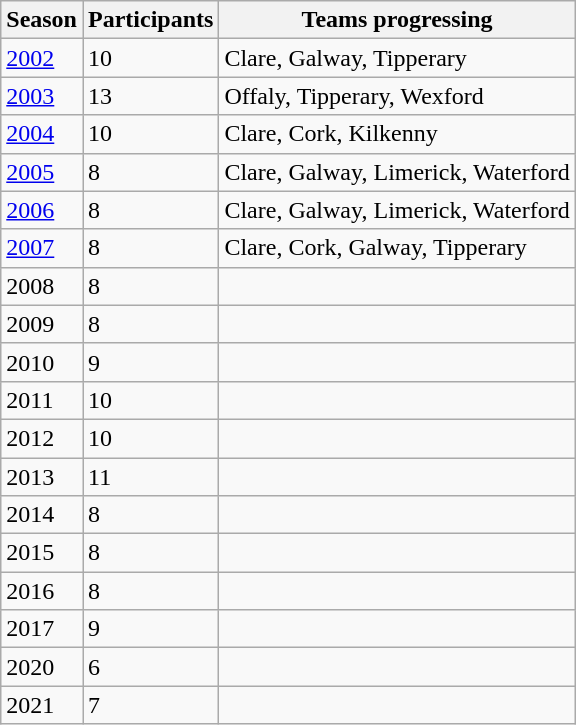<table class="wikitable sortable">
<tr>
<th>Season</th>
<th>Participants</th>
<th>Teams progressing</th>
</tr>
<tr>
<td><a href='#'>2002</a></td>
<td>10</td>
<td>Clare, Galway, Tipperary</td>
</tr>
<tr>
<td><a href='#'>2003</a></td>
<td>13</td>
<td>Offaly, Tipperary, Wexford</td>
</tr>
<tr>
<td><a href='#'>2004</a></td>
<td>10</td>
<td>Clare, Cork, Kilkenny</td>
</tr>
<tr>
<td><a href='#'>2005</a></td>
<td>8</td>
<td>Clare, Galway, Limerick, Waterford</td>
</tr>
<tr>
<td><a href='#'>2006</a></td>
<td>8</td>
<td>Clare, Galway, Limerick, Waterford</td>
</tr>
<tr>
<td><a href='#'>2007</a></td>
<td>8</td>
<td>Clare, Cork, Galway, Tipperary</td>
</tr>
<tr>
<td>2008</td>
<td>8</td>
<td></td>
</tr>
<tr>
<td>2009</td>
<td>8</td>
<td></td>
</tr>
<tr>
<td>2010</td>
<td>9</td>
<td></td>
</tr>
<tr>
<td>2011</td>
<td>10</td>
<td></td>
</tr>
<tr>
<td>2012</td>
<td>10</td>
<td></td>
</tr>
<tr>
<td>2013</td>
<td>11</td>
<td></td>
</tr>
<tr>
<td>2014</td>
<td>8</td>
<td></td>
</tr>
<tr>
<td>2015</td>
<td>8</td>
<td></td>
</tr>
<tr>
<td>2016</td>
<td>8</td>
<td></td>
</tr>
<tr>
<td>2017</td>
<td>9</td>
<td></td>
</tr>
<tr>
<td>2020</td>
<td>6</td>
<td></td>
</tr>
<tr>
<td>2021</td>
<td>7</td>
<td></td>
</tr>
</table>
